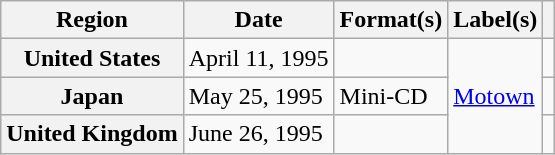<table class="wikitable plainrowheaders">
<tr>
<th scope="col">Region</th>
<th scope="col">Date</th>
<th scope="col">Format(s)</th>
<th scope="col">Label(s)</th>
<th scope="col"></th>
</tr>
<tr>
<th scope="row">United States</th>
<td>April 11, 1995</td>
<td></td>
<td rowspan="3"><a href='#'>Motown</a></td>
<td></td>
</tr>
<tr>
<th scope="row">Japan</th>
<td>May 25, 1995</td>
<td>Mini-CD</td>
<td></td>
</tr>
<tr>
<th scope="row">United Kingdom</th>
<td>June 26, 1995</td>
<td></td>
<td></td>
</tr>
</table>
